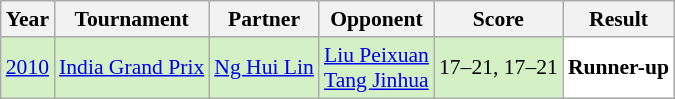<table class="sortable wikitable" style="font-size: 90%;">
<tr>
<th>Year</th>
<th>Tournament</th>
<th>Partner</th>
<th>Opponent</th>
<th>Score</th>
<th>Result</th>
</tr>
<tr style="background:#D4F1C5">
<td align="center"><a href='#'>2010</a></td>
<td align="left"><a href='#'>India Grand Prix</a></td>
<td align="left"> <a href='#'>Ng Hui Lin</a></td>
<td align="left"> <a href='#'>Liu Peixuan</a> <br>  <a href='#'>Tang Jinhua</a></td>
<td align="left">17–21, 17–21</td>
<td style="text-align:left; background:white"> <strong>Runner-up</strong></td>
</tr>
</table>
